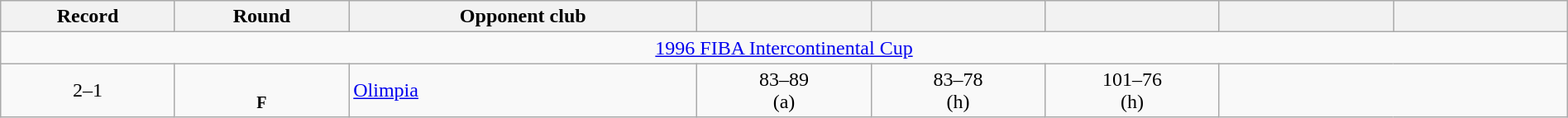<table class="wikitable" width=100% style="text-align: center;">
<tr>
<th width=10%>Record</th>
<th width=10%>Round</th>
<th width=20%>Opponent club</th>
<th width=10%></th>
<th width=10%></th>
<th width=10%></th>
<th width=10%></th>
<th width=10%></th>
</tr>
<tr>
<td colspan=8><a href='#'>1996 FIBA Intercontinental Cup</a></td>
</tr>
<tr>
<td>2–1</td>
<td><br><small><strong>F</strong></small></td>
<td align=left> <a href='#'>Olimpia</a></td>
<td>83–89 <br>(a)</td>
<td>83–78 <br>(h)</td>
<td>101–76 <br>(h)</td>
</tr>
</table>
